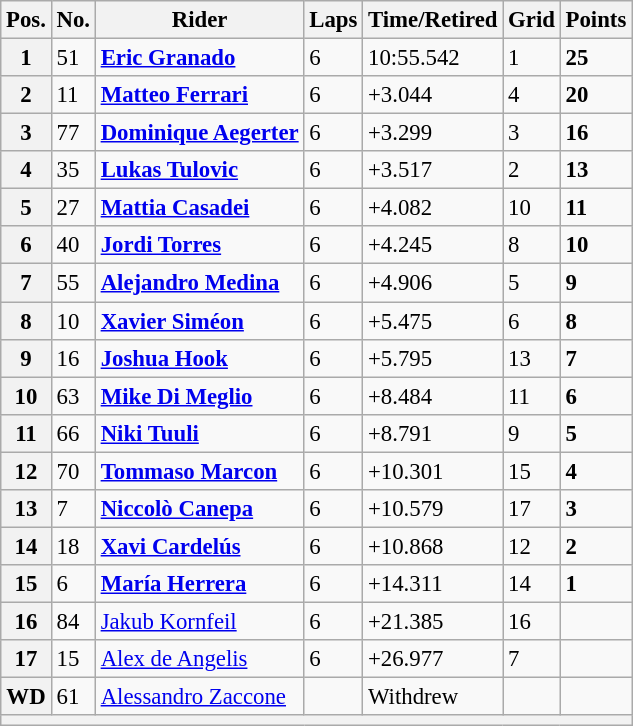<table class="wikitable" style="font-size: 95%;">
<tr>
<th>Pos.</th>
<th>No.</th>
<th>Rider</th>
<th>Laps</th>
<th>Time/Retired</th>
<th>Grid</th>
<th>Points</th>
</tr>
<tr>
<th>1</th>
<td>51</td>
<td> <strong><a href='#'>Eric Granado</a></strong></td>
<td>6</td>
<td>10:55.542</td>
<td>1</td>
<td><strong>25</strong></td>
</tr>
<tr>
<th>2</th>
<td>11</td>
<td> <strong><a href='#'>Matteo Ferrari</a></strong></td>
<td>6</td>
<td>+3.044</td>
<td>4</td>
<td><strong>20</strong></td>
</tr>
<tr>
<th>3</th>
<td>77</td>
<td> <strong><a href='#'>Dominique Aegerter</a></strong></td>
<td>6</td>
<td>+3.299</td>
<td>3</td>
<td><strong>16</strong></td>
</tr>
<tr>
<th>4</th>
<td>35</td>
<td> <strong><a href='#'>Lukas Tulovic</a></strong></td>
<td>6</td>
<td>+3.517</td>
<td>2</td>
<td><strong>13</strong></td>
</tr>
<tr>
<th>5</th>
<td>27</td>
<td> <strong><a href='#'>Mattia Casadei</a></strong></td>
<td>6</td>
<td>+4.082</td>
<td>10</td>
<td><strong>11</strong></td>
</tr>
<tr>
<th>6</th>
<td>40</td>
<td> <strong><a href='#'>Jordi Torres</a></strong></td>
<td>6</td>
<td>+4.245</td>
<td>8</td>
<td><strong>10</strong></td>
</tr>
<tr>
<th>7</th>
<td>55</td>
<td> <strong><a href='#'>Alejandro Medina</a></strong></td>
<td>6</td>
<td>+4.906</td>
<td>5</td>
<td><strong>9</strong></td>
</tr>
<tr>
<th>8</th>
<td>10</td>
<td> <strong><a href='#'>Xavier Siméon</a></strong></td>
<td>6</td>
<td>+5.475</td>
<td>6</td>
<td><strong>8</strong></td>
</tr>
<tr>
<th>9</th>
<td>16</td>
<td> <strong><a href='#'>Joshua Hook</a></strong></td>
<td>6</td>
<td>+5.795</td>
<td>13</td>
<td><strong>7</strong></td>
</tr>
<tr>
<th>10</th>
<td>63</td>
<td> <strong><a href='#'>Mike Di Meglio</a></strong></td>
<td>6</td>
<td>+8.484</td>
<td>11</td>
<td><strong>6</strong></td>
</tr>
<tr>
<th>11</th>
<td>66</td>
<td> <strong><a href='#'>Niki Tuuli</a></strong></td>
<td>6</td>
<td>+8.791</td>
<td>9</td>
<td><strong>5</strong></td>
</tr>
<tr>
<th>12</th>
<td>70</td>
<td> <strong><a href='#'>Tommaso Marcon</a></strong></td>
<td>6</td>
<td>+10.301</td>
<td>15</td>
<td><strong>4</strong></td>
</tr>
<tr>
<th>13</th>
<td>7</td>
<td> <strong><a href='#'>Niccolò Canepa</a></strong></td>
<td>6</td>
<td>+10.579</td>
<td>17</td>
<td><strong>3</strong></td>
</tr>
<tr>
<th>14</th>
<td>18</td>
<td> <strong><a href='#'>Xavi Cardelús</a></strong></td>
<td>6</td>
<td>+10.868</td>
<td>12</td>
<td><strong>2</strong></td>
</tr>
<tr>
<th>15</th>
<td>6</td>
<td> <strong><a href='#'>María Herrera</a></strong></td>
<td>6</td>
<td>+14.311</td>
<td>14</td>
<td><strong>1</strong></td>
</tr>
<tr>
<th>16</th>
<td>84</td>
<td> <a href='#'>Jakub Kornfeil</a></td>
<td>6</td>
<td>+21.385</td>
<td>16</td>
<td></td>
</tr>
<tr>
<th>17</th>
<td>15</td>
<td> <a href='#'>Alex de Angelis</a></td>
<td>6</td>
<td>+26.977</td>
<td>7</td>
<td></td>
</tr>
<tr>
<th>WD</th>
<td>61</td>
<td> <a href='#'>Alessandro Zaccone</a></td>
<td></td>
<td>Withdrew</td>
<td></td>
<td></td>
</tr>
<tr>
<th colspan=7></th>
</tr>
</table>
